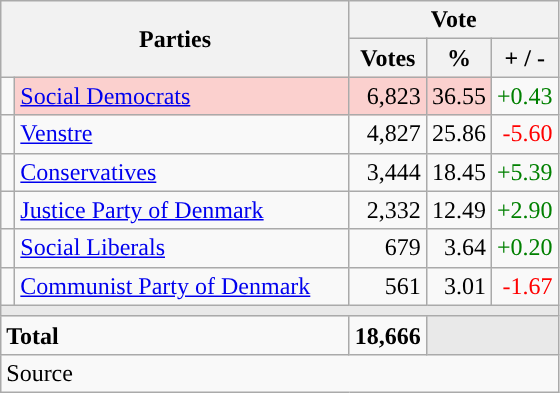<table class="wikitable" style="text-align:right;">
<tr>
<th style="text-align:centre;" rowspan="2" colspan="2" width="225">Parties</th>
<th colspan="3">Vote</th>
</tr>
<tr>
<th width="15">Votes</th>
<th width="15">%</th>
<th width="15">+ / -</th>
</tr>
<tr>
<td width="2" style="color:inherit;background:"></td>
<td bgcolor=#fbd0ce  align="left"><a href='#'>Social Democrats</a></td>
<td bgcolor=#fbd0ce>6,823</td>
<td bgcolor=#fbd0ce>36.55</td>
<td style=color:green;>+0.43</td>
</tr>
<tr>
<td width="2" style="color:inherit;background:"></td>
<td align="left"><a href='#'>Venstre</a></td>
<td>4,827</td>
<td>25.86</td>
<td style=color:red;>-5.60</td>
</tr>
<tr>
<td width="2" style="color:inherit;background:"></td>
<td align="left"><a href='#'>Conservatives</a></td>
<td>3,444</td>
<td>18.45</td>
<td style=color:green;>+5.39</td>
</tr>
<tr>
<td width="2" style="color:inherit;background:"></td>
<td align="left"><a href='#'>Justice Party of Denmark</a></td>
<td>2,332</td>
<td>12.49</td>
<td style=color:green;>+2.90</td>
</tr>
<tr>
<td width="2" style="color:inherit;background:"></td>
<td align="left"><a href='#'>Social Liberals</a></td>
<td>679</td>
<td>3.64</td>
<td style=color:green;>+0.20</td>
</tr>
<tr>
<td width="2" style="color:inherit;background:"></td>
<td align="left"><a href='#'>Communist Party of Denmark</a></td>
<td>561</td>
<td>3.01</td>
<td style=color:red;>-1.67</td>
</tr>
<tr>
<td colspan="7" bgcolor="#E9E9E9"></td>
</tr>
<tr>
<td align="left" colspan="2"><strong>Total</strong></td>
<td><strong>18,666</strong></td>
<td bgcolor="#E9E9E9" colspan="2"></td>
</tr>
<tr>
<td align="left" colspan="6">Source</td>
</tr>
</table>
